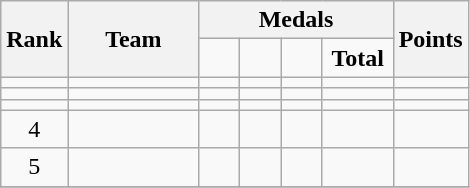<table class="wikitable">
<tr>
<th rowspan=2>Rank</th>
<th width=80px rowspan=2>Team</th>
<th colspan=4>Medals</th>
<th rowspan=2>Points</th>
</tr>
<tr>
<td width=20px align=center></td>
<td width=20px align=center></td>
<td width=20px align=center></td>
<td width=40px align=center><strong>Total</strong></td>
</tr>
<tr>
<td align=center></td>
<td></td>
<td></td>
<td></td>
<td></td>
<td></td>
<td></td>
</tr>
<tr>
<td align=center></td>
<td></td>
<td></td>
<td></td>
<td></td>
<td></td>
<td></td>
</tr>
<tr>
<td align=center></td>
<td><strong></strong></td>
<td></td>
<td></td>
<td></td>
<td></td>
<td></td>
</tr>
<tr>
<td align=center>4</td>
<td></td>
<td></td>
<td></td>
<td></td>
<td></td>
<td></td>
</tr>
<tr>
<td align=center>5</td>
<td></td>
<td></td>
<td></td>
<td></td>
<td></td>
<td></td>
</tr>
<tr>
</tr>
</table>
